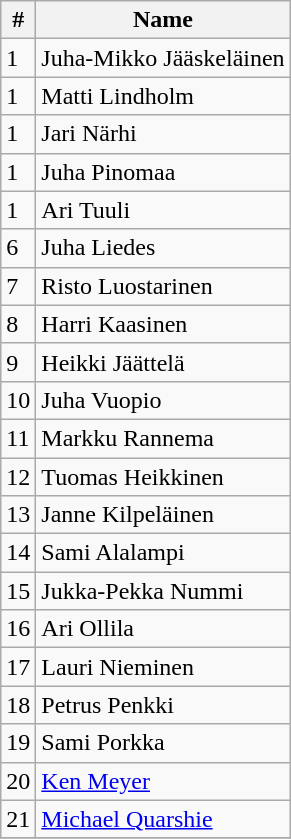<table class="wikitable">
<tr>
<th>#</th>
<th>Name</th>
</tr>
<tr>
<td>1</td>
<td>Juha-Mikko Jääskeläinen</td>
</tr>
<tr>
<td>1</td>
<td>Matti Lindholm</td>
</tr>
<tr>
<td>1</td>
<td>Jari Närhi</td>
</tr>
<tr>
<td>1</td>
<td>Juha Pinomaa</td>
</tr>
<tr>
<td>1</td>
<td>Ari Tuuli</td>
</tr>
<tr>
<td>6</td>
<td>Juha Liedes</td>
</tr>
<tr>
<td>7</td>
<td>Risto Luostarinen</td>
</tr>
<tr>
<td>8</td>
<td>Harri Kaasinen</td>
</tr>
<tr>
<td>9</td>
<td>Heikki Jäättelä</td>
</tr>
<tr>
<td>10</td>
<td>Juha Vuopio</td>
</tr>
<tr>
<td>11</td>
<td>Markku Rannema</td>
</tr>
<tr>
<td>12</td>
<td>Tuomas Heikkinen</td>
</tr>
<tr>
<td>13</td>
<td>Janne Kilpeläinen</td>
</tr>
<tr>
<td>14</td>
<td>Sami Alalampi</td>
</tr>
<tr>
<td>15</td>
<td>Jukka-Pekka Nummi</td>
</tr>
<tr>
<td>16</td>
<td>Ari Ollila</td>
</tr>
<tr>
<td>17</td>
<td>Lauri Nieminen</td>
</tr>
<tr>
<td>18</td>
<td>Petrus Penkki</td>
</tr>
<tr>
<td>19</td>
<td>Sami Porkka</td>
</tr>
<tr>
<td>20</td>
<td><a href='#'>Ken Meyer</a></td>
</tr>
<tr>
<td>21</td>
<td><a href='#'>Michael Quarshie</a></td>
</tr>
<tr>
</tr>
</table>
